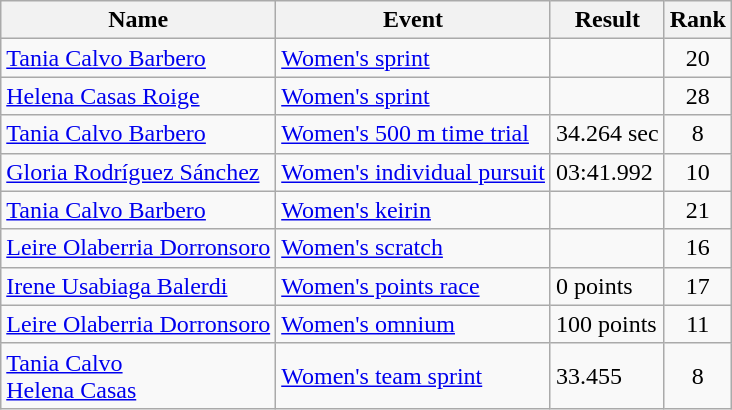<table class="wikitable sortable">
<tr>
<th>Name</th>
<th>Event</th>
<th>Result</th>
<th>Rank</th>
</tr>
<tr>
<td><a href='#'>Tania Calvo Barbero</a></td>
<td><a href='#'>Women's sprint</a></td>
<td></td>
<td align=center>20</td>
</tr>
<tr>
<td><a href='#'>Helena Casas Roige</a></td>
<td><a href='#'>Women's sprint</a></td>
<td></td>
<td align=center>28</td>
</tr>
<tr>
<td><a href='#'>Tania Calvo Barbero</a></td>
<td><a href='#'>Women's 500 m time trial</a></td>
<td>34.264 sec</td>
<td align=center>8</td>
</tr>
<tr>
<td><a href='#'>Gloria Rodríguez Sánchez</a></td>
<td><a href='#'>Women's individual pursuit</a></td>
<td>03:41.992</td>
<td align=center>10</td>
</tr>
<tr>
<td><a href='#'>Tania Calvo Barbero</a></td>
<td><a href='#'>Women's keirin</a></td>
<td></td>
<td align=center>21</td>
</tr>
<tr>
<td><a href='#'>Leire Olaberria Dorronsoro</a></td>
<td><a href='#'>Women's scratch</a></td>
<td></td>
<td align=center>16</td>
</tr>
<tr>
<td><a href='#'>Irene Usabiaga Balerdi</a></td>
<td><a href='#'>Women's points race</a></td>
<td>0 points</td>
<td align=center>17</td>
</tr>
<tr>
<td><a href='#'>Leire Olaberria Dorronsoro</a></td>
<td><a href='#'>Women's omnium</a></td>
<td>100 points</td>
<td align=center>11</td>
</tr>
<tr>
<td><a href='#'>Tania Calvo</a><br><a href='#'>Helena Casas</a></td>
<td><a href='#'>Women's team sprint</a></td>
<td>33.455</td>
<td align=center>8</td>
</tr>
</table>
